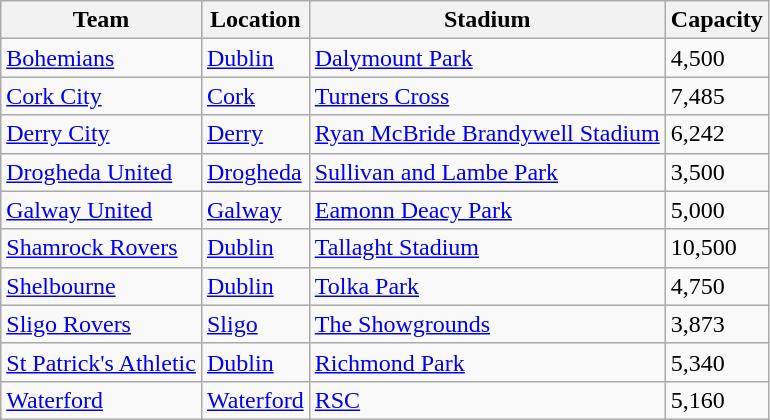<table class="wikitable sortable">
<tr>
<th>Team</th>
<th>Location</th>
<th>Stadium</th>
<th>Capacity</th>
</tr>
<tr>
<td><a href='#'>Bohemians</a></td>
<td><a href='#'>Dublin</a> </td>
<td><a href='#'>Dalymount Park</a></td>
<td>4,500</td>
</tr>
<tr>
<td><a href='#'>Cork City</a></td>
<td><a href='#'>Cork</a></td>
<td><a href='#'>Turners Cross</a></td>
<td>7,485</td>
</tr>
<tr>
<td><a href='#'>Derry City</a></td>
<td><a href='#'>Derry</a></td>
<td><a href='#'>Ryan McBride Brandywell Stadium</a></td>
<td>6,242</td>
</tr>
<tr>
<td><a href='#'>Drogheda United</a></td>
<td><a href='#'>Drogheda</a></td>
<td><a href='#'>Sullivan and Lambe Park</a></td>
<td>3,500</td>
</tr>
<tr>
<td><a href='#'>Galway United</a></td>
<td><a href='#'>Galway</a></td>
<td><a href='#'>Eamonn Deacy Park</a></td>
<td>5,000</td>
</tr>
<tr>
<td><a href='#'>Shamrock Rovers</a></td>
<td><a href='#'>Dublin</a> </td>
<td><a href='#'>Tallaght Stadium</a></td>
<td>10,500</td>
</tr>
<tr>
<td><a href='#'>Shelbourne</a></td>
<td><a href='#'>Dublin</a> </td>
<td><a href='#'>Tolka Park</a></td>
<td>4,750</td>
</tr>
<tr>
<td><a href='#'>Sligo Rovers</a></td>
<td><a href='#'>Sligo</a></td>
<td><a href='#'>The Showgrounds</a></td>
<td>3,873</td>
</tr>
<tr>
<td><a href='#'>St Patrick's Athletic</a></td>
<td><a href='#'>Dublin</a> </td>
<td><a href='#'>Richmond Park</a></td>
<td>5,340</td>
</tr>
<tr>
<td><a href='#'>Waterford</a></td>
<td><a href='#'>Waterford</a></td>
<td><a href='#'>RSC</a></td>
<td>5,160</td>
</tr>
</table>
